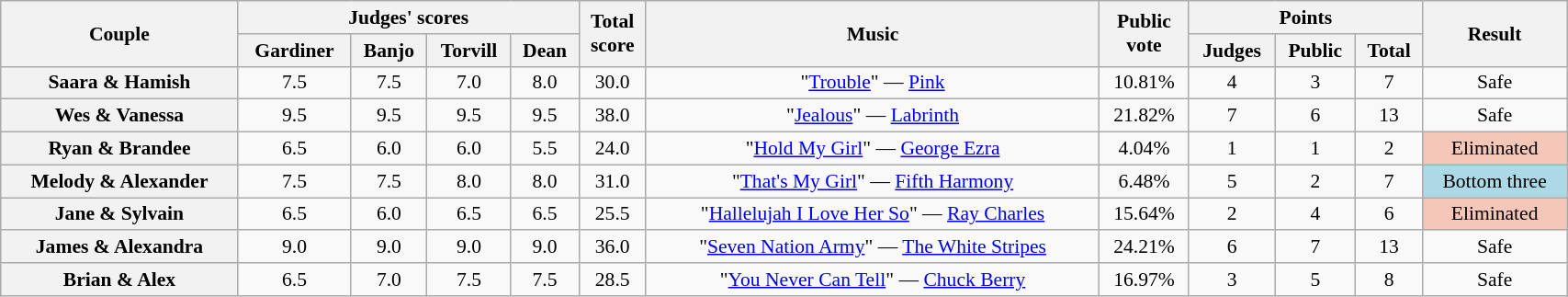<table class="wikitable sortable" style="text-align:center; font-size:90%; width:90%">
<tr>
<th scope="col" rowspan=2>Couple</th>
<th scope="col" colspan=4 class="unsortable">Judges' scores</th>
<th scope="col" rowspan=2>Total<br>score</th>
<th scope="col" rowspan=2 class="unsortable">Music</th>
<th scope="col" rowspan=2>Public<br>vote</th>
<th scope="col" colspan=3 class="unsortable">Points</th>
<th scope="col" rowspan=2 class="unsortable">Result</th>
</tr>
<tr>
<th class="unsortable">Gardiner</th>
<th class="unsortable">Banjo</th>
<th class="unsortable">Torvill</th>
<th class="unsortable">Dean</th>
<th class="unsortable">Judges</th>
<th class="unsortable">Public</th>
<th class="unsortable">Total</th>
</tr>
<tr>
<th scope="row">Saara & Hamish</th>
<td>7.5</td>
<td>7.5</td>
<td>7.0</td>
<td>8.0</td>
<td>30.0</td>
<td>"<a href='#'>Trouble</a>" — <a href='#'>Pink</a></td>
<td>10.81%</td>
<td>4</td>
<td>3</td>
<td>7</td>
<td>Safe</td>
</tr>
<tr>
<th scope="row">Wes & Vanessa</th>
<td>9.5</td>
<td>9.5</td>
<td>9.5</td>
<td>9.5</td>
<td>38.0</td>
<td>"<a href='#'>Jealous</a>" — <a href='#'>Labrinth</a></td>
<td>21.82%</td>
<td>7</td>
<td>6</td>
<td>13</td>
<td>Safe</td>
</tr>
<tr>
<th scope="row">Ryan & Brandee</th>
<td>6.5</td>
<td>6.0</td>
<td>6.0</td>
<td>5.5</td>
<td>24.0</td>
<td>"<a href='#'>Hold My Girl</a>" — <a href='#'>George Ezra</a></td>
<td>4.04%</td>
<td>1</td>
<td>1</td>
<td>2</td>
<td bgcolor="#f4c7b8">Eliminated</td>
</tr>
<tr>
<th scope="row">Melody & Alexander</th>
<td>7.5</td>
<td>7.5</td>
<td>8.0</td>
<td>8.0</td>
<td>31.0</td>
<td>"<a href='#'>That's My Girl</a>" — <a href='#'>Fifth Harmony</a></td>
<td>6.48%</td>
<td>5</td>
<td>2</td>
<td>7</td>
<td bgcolor="lightblue">Bottom three</td>
</tr>
<tr>
<th scope="row">Jane & Sylvain</th>
<td>6.5</td>
<td>6.0</td>
<td>6.5</td>
<td>6.5</td>
<td>25.5</td>
<td>"<a href='#'>Hallelujah I Love Her So</a>" — <a href='#'>Ray Charles</a></td>
<td>15.64%</td>
<td>2</td>
<td>4</td>
<td>6</td>
<td bgcolor="#f4c7b8">Eliminated</td>
</tr>
<tr>
<th scope="row">James & Alexandra</th>
<td>9.0</td>
<td>9.0</td>
<td>9.0</td>
<td>9.0</td>
<td>36.0</td>
<td>"<a href='#'>Seven Nation Army</a>" — <a href='#'>The White Stripes</a></td>
<td>24.21%</td>
<td>6</td>
<td>7</td>
<td>13</td>
<td>Safe</td>
</tr>
<tr>
<th scope="row">Brian & Alex</th>
<td>6.5</td>
<td>7.0</td>
<td>7.5</td>
<td>7.5</td>
<td>28.5</td>
<td>"<a href='#'>You Never Can Tell</a>" — <a href='#'>Chuck Berry</a></td>
<td>16.97%</td>
<td>3</td>
<td>5</td>
<td>8</td>
<td>Safe</td>
</tr>
</table>
